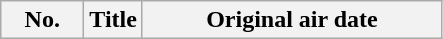<table class="wikitable plainrowheaders">
<tr>
<th scope="col" style="width:3em;">No.</th>
<th scope="col">Title</th>
<th scope="col" style="width:12em;">Original air date<br>
























</th>
</tr>
</table>
